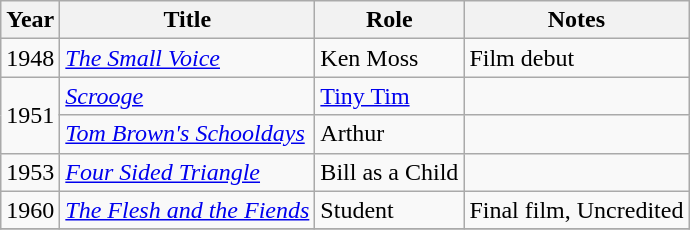<table class="wikitable">
<tr>
<th>Year</th>
<th>Title</th>
<th>Role</th>
<th>Notes</th>
</tr>
<tr>
<td>1948</td>
<td><em><a href='#'>The Small Voice</a></em></td>
<td>Ken Moss</td>
<td>Film debut</td>
</tr>
<tr>
<td rowspan=2>1951</td>
<td><em><a href='#'>Scrooge</a></em></td>
<td><a href='#'>Tiny Tim</a></td>
<td></td>
</tr>
<tr>
<td><em><a href='#'>Tom Brown's Schooldays</a></em></td>
<td>Arthur</td>
<td></td>
</tr>
<tr>
<td>1953</td>
<td><em><a href='#'>Four Sided Triangle</a></em></td>
<td>Bill as a Child</td>
<td></td>
</tr>
<tr>
<td>1960</td>
<td><em><a href='#'>The Flesh and the Fiends</a></em></td>
<td>Student</td>
<td>Final film, Uncredited</td>
</tr>
<tr>
</tr>
</table>
